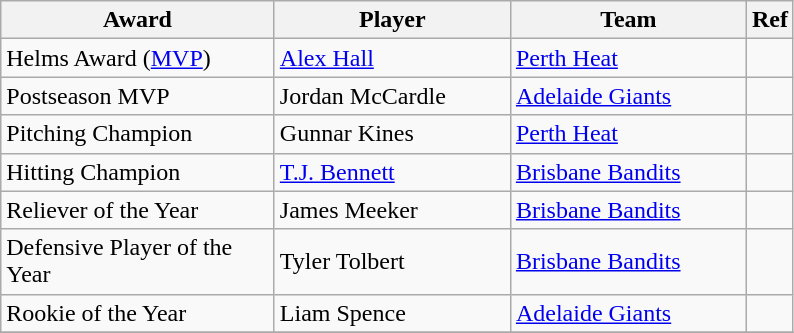<table class="wikitable sortable plainrowheaders" style="font-size:100%;">
<tr>
<th scope="col" width=175>Award</th>
<th scope="col" width=150>Player</th>
<th scope="col" width=150>Team</th>
<th scope="col" width=10>Ref</th>
</tr>
<tr>
<td>Helms Award (<a href='#'>MVP</a>)</td>
<td><a href='#'>Alex Hall</a></td>
<td><a href='#'>Perth Heat</a></td>
<td></td>
</tr>
<tr>
<td>Postseason MVP</td>
<td>Jordan McCardle</td>
<td><a href='#'>Adelaide Giants</a></td>
<td></td>
</tr>
<tr>
<td>Pitching Champion</td>
<td>Gunnar Kines</td>
<td><a href='#'>Perth Heat</a></td>
<td></td>
</tr>
<tr>
<td>Hitting Champion</td>
<td><a href='#'>T.J. Bennett</a></td>
<td><a href='#'>Brisbane Bandits</a></td>
<td></td>
</tr>
<tr>
<td>Reliever of the Year</td>
<td>James Meeker</td>
<td><a href='#'>Brisbane Bandits</a></td>
<td></td>
</tr>
<tr>
<td>Defensive Player of the Year</td>
<td>Tyler Tolbert</td>
<td><a href='#'>Brisbane Bandits</a></td>
<td></td>
</tr>
<tr>
<td>Rookie of the Year</td>
<td>Liam Spence</td>
<td><a href='#'>Adelaide Giants</a></td>
<td></td>
</tr>
<tr>
</tr>
</table>
